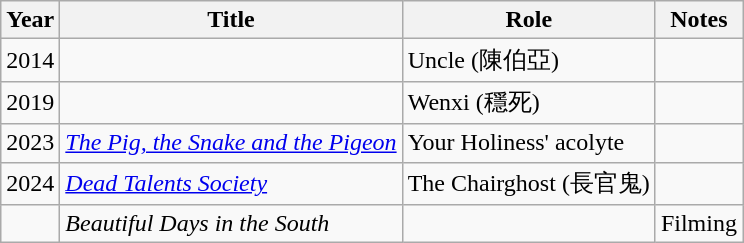<table class="wikitable">
<tr>
<th>Year</th>
<th>Title</th>
<th>Role</th>
<th>Notes</th>
</tr>
<tr>
<td>2014</td>
<td><em></em></td>
<td>Uncle (陳伯亞)</td>
<td></td>
</tr>
<tr>
<td>2019</td>
<td><em></em></td>
<td>Wenxi (穩死)</td>
<td></td>
</tr>
<tr>
<td>2023</td>
<td><em><a href='#'>The Pig, the Snake and the Pigeon</a></em></td>
<td>Your Holiness' acolyte</td>
<td></td>
</tr>
<tr>
<td>2024</td>
<td><em><a href='#'>Dead Talents Society</a></em></td>
<td>The Chairghost (長官鬼)</td>
<td></td>
</tr>
<tr>
<td></td>
<td><em>Beautiful Days in the South</em></td>
<td></td>
<td>Filming</td>
</tr>
</table>
